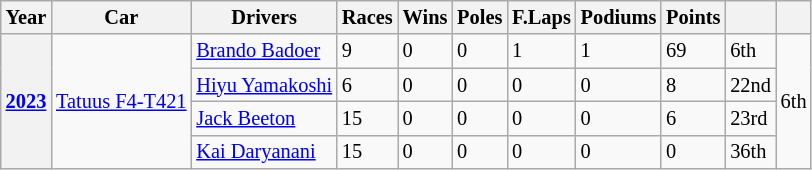<table class="wikitable" style="font-size:85%">
<tr>
<th>Year</th>
<th>Car</th>
<th>Drivers</th>
<th>Races</th>
<th>Wins</th>
<th>Poles</th>
<th>F.Laps</th>
<th>Podiums</th>
<th>Points</th>
<th></th>
<th></th>
</tr>
<tr>
<th rowspan="4"><a href='#'>2023</a></th>
<td rowspan="4"><a href='#'>Tatuus F4-T421</a></td>
<td> <a href='#'>Brando Badoer</a></td>
<td>9</td>
<td>0</td>
<td>0</td>
<td>1</td>
<td>1</td>
<td>69</td>
<td>6th</td>
<td rowspan="4">6th</td>
</tr>
<tr>
<td> <a href='#'>Hiyu Yamakoshi</a></td>
<td>6</td>
<td>0</td>
<td>0</td>
<td>0</td>
<td>0</td>
<td>8</td>
<td>22nd</td>
</tr>
<tr>
<td> <a href='#'>Jack Beeton</a></td>
<td>15</td>
<td>0</td>
<td>0</td>
<td>0</td>
<td>0</td>
<td>6</td>
<td>23rd</td>
</tr>
<tr>
<td> <a href='#'>Kai Daryanani</a></td>
<td>15</td>
<td>0</td>
<td>0</td>
<td>0</td>
<td>0</td>
<td>0</td>
<td>36th</td>
</tr>
</table>
